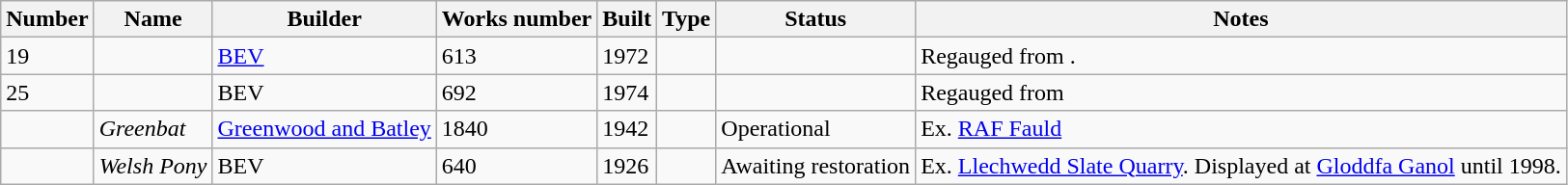<table class="wikitable sortable">
<tr>
<th>Number</th>
<th>Name</th>
<th>Builder</th>
<th>Works number</th>
<th>Built</th>
<th>Type</th>
<th>Status</th>
<th>Notes</th>
</tr>
<tr>
<td>19</td>
<td></td>
<td><a href='#'>BEV</a></td>
<td>613</td>
<td>1972</td>
<td></td>
<td></td>
<td>Regauged from .</td>
</tr>
<tr>
<td>25</td>
<td></td>
<td>BEV</td>
<td>692</td>
<td>1974</td>
<td></td>
<td></td>
<td>Regauged from </td>
</tr>
<tr>
<td></td>
<td><em>Greenbat</em></td>
<td><a href='#'>Greenwood and Batley</a></td>
<td>1840</td>
<td>1942</td>
<td></td>
<td>Operational</td>
<td>Ex. <a href='#'>RAF Fauld</a></td>
</tr>
<tr>
<td></td>
<td><em>Welsh Pony</em></td>
<td>BEV</td>
<td>640</td>
<td>1926</td>
<td></td>
<td>Awaiting restoration</td>
<td>Ex. <a href='#'>Llechwedd Slate Quarry</a>. Displayed at <a href='#'>Gloddfa Ganol</a> until 1998.</td>
</tr>
</table>
